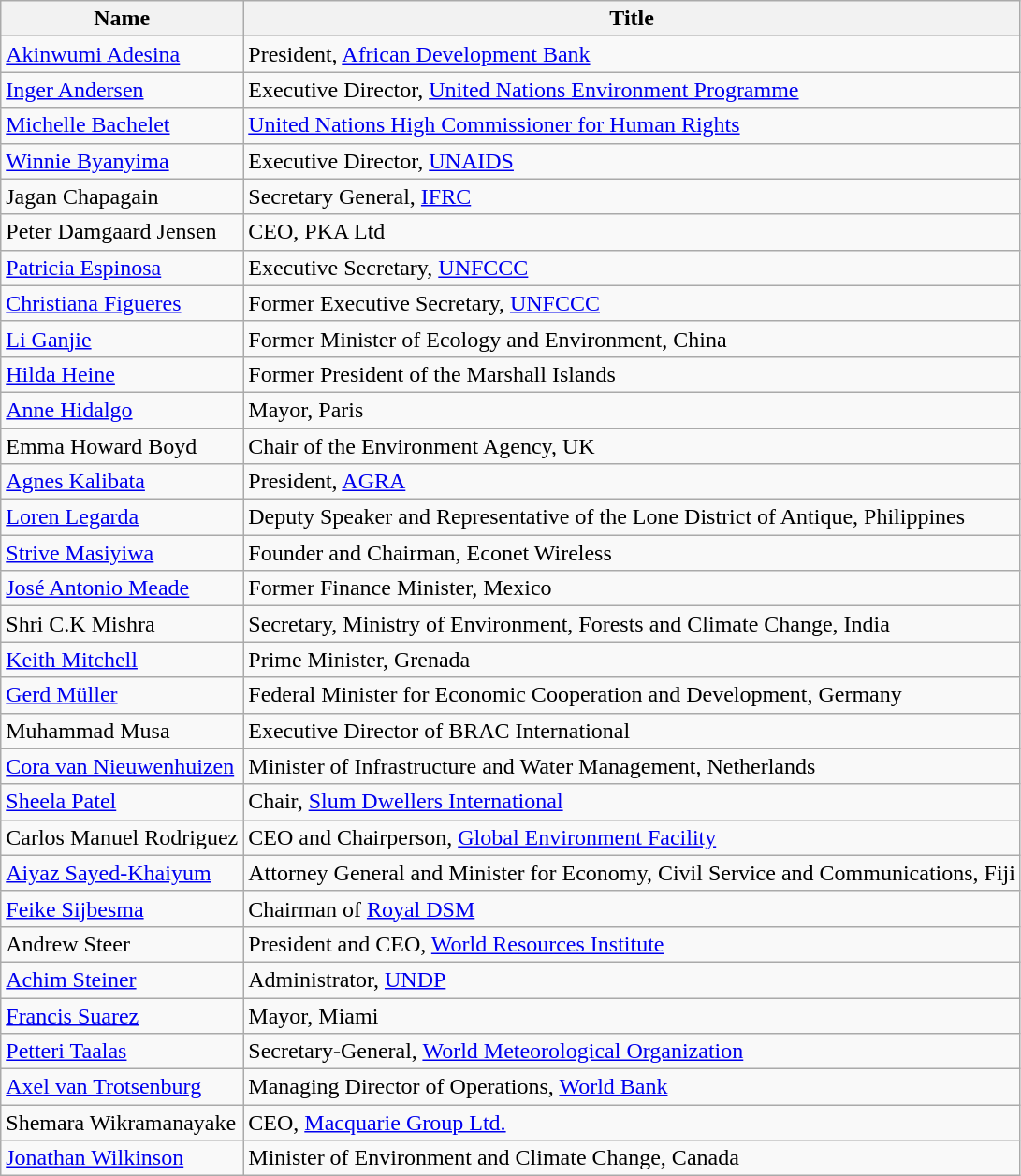<table class="wikitable">
<tr>
<th>Name</th>
<th>Title</th>
</tr>
<tr>
<td><a href='#'>Akinwumi Adesina</a></td>
<td>President, <a href='#'>African Development Bank</a></td>
</tr>
<tr>
<td><a href='#'>Inger Andersen</a></td>
<td>Executive Director, <a href='#'>United Nations Environment Programme</a></td>
</tr>
<tr>
<td><a href='#'>Michelle Bachelet</a></td>
<td><a href='#'>United Nations High Commissioner for Human Rights</a></td>
</tr>
<tr>
<td><a href='#'>Winnie Byanyima</a></td>
<td>Executive Director, <a href='#'>UNAIDS</a></td>
</tr>
<tr>
<td>Jagan Chapagain</td>
<td>Secretary General, <a href='#'>IFRC</a></td>
</tr>
<tr>
<td>Peter Damgaard Jensen</td>
<td>CEO, PKA Ltd</td>
</tr>
<tr>
<td><a href='#'>Patricia Espinosa</a></td>
<td>Executive Secretary, <a href='#'>UNFCCC</a></td>
</tr>
<tr>
<td><a href='#'>Christiana Figueres</a></td>
<td>Former Executive Secretary, <a href='#'>UNFCCC</a></td>
</tr>
<tr>
<td><a href='#'>Li Ganjie</a></td>
<td>Former Minister of Ecology and Environment, China</td>
</tr>
<tr>
<td><a href='#'>Hilda Heine</a></td>
<td>Former President of the Marshall Islands</td>
</tr>
<tr>
<td><a href='#'>Anne Hidalgo</a></td>
<td>Mayor, Paris</td>
</tr>
<tr>
<td>Emma Howard Boyd</td>
<td>Chair of the Environment Agency, UK</td>
</tr>
<tr>
<td><a href='#'>Agnes Kalibata</a></td>
<td>President, <a href='#'>AGRA</a></td>
</tr>
<tr>
<td><a href='#'>Loren Legarda</a></td>
<td>Deputy Speaker and Representative of the Lone District of Antique, Philippines</td>
</tr>
<tr>
<td><a href='#'>Strive Masiyiwa</a></td>
<td>Founder and Chairman, Econet Wireless</td>
</tr>
<tr>
<td><a href='#'>José Antonio Meade</a></td>
<td>Former Finance Minister, Mexico</td>
</tr>
<tr>
<td>Shri C.K Mishra</td>
<td>Secretary, Ministry of Environment, Forests and Climate Change, India</td>
</tr>
<tr>
<td><a href='#'>Keith Mitchell</a></td>
<td>Prime Minister, Grenada</td>
</tr>
<tr>
<td><a href='#'>Gerd Müller</a></td>
<td>Federal Minister for Economic Cooperation and Development, Germany</td>
</tr>
<tr>
<td>Muhammad Musa</td>
<td>Executive Director of BRAC International</td>
</tr>
<tr>
<td><a href='#'>Cora van Nieuwenhuizen</a></td>
<td>Minister of Infrastructure and Water Management, Netherlands</td>
</tr>
<tr>
<td><a href='#'>Sheela Patel</a></td>
<td>Chair, <a href='#'>Slum Dwellers International</a></td>
</tr>
<tr>
<td>Carlos Manuel Rodriguez</td>
<td>CEO and Chairperson, <a href='#'>Global Environment Facility</a></td>
</tr>
<tr>
<td><a href='#'>Aiyaz Sayed-Khaiyum</a></td>
<td>Attorney General and Minister for Economy, Civil Service and Communications, Fiji</td>
</tr>
<tr>
<td><a href='#'>Feike Sijbesma</a></td>
<td>Chairman of <a href='#'>Royal DSM</a></td>
</tr>
<tr>
<td>Andrew Steer</td>
<td>President and CEO, <a href='#'>World Resources Institute</a></td>
</tr>
<tr>
<td><a href='#'>Achim Steiner</a></td>
<td>Administrator, <a href='#'>UNDP</a></td>
</tr>
<tr>
<td><a href='#'>Francis Suarez</a></td>
<td>Mayor, Miami</td>
</tr>
<tr>
<td><a href='#'>Petteri Taalas</a></td>
<td>Secretary-General, <a href='#'>World Meteorological Organization</a></td>
</tr>
<tr>
<td><a href='#'>Axel van Trotsenburg</a></td>
<td>Managing Director of Operations, <a href='#'>World Bank</a></td>
</tr>
<tr>
<td>Shemara Wikramanayake</td>
<td>CEO, <a href='#'>Macquarie Group Ltd.</a></td>
</tr>
<tr>
<td><a href='#'>Jonathan Wilkinson</a></td>
<td>Minister of Environment and Climate Change, Canada</td>
</tr>
</table>
